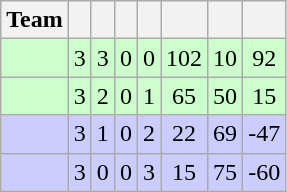<table class="wikitable" style="text-align: center;">
<tr>
<th>Team</th>
<th></th>
<th></th>
<th></th>
<th></th>
<th></th>
<th></th>
<th></th>
</tr>
<tr bgcolor="ccffcc">
<td align="left"></td>
<td>3</td>
<td>3</td>
<td>0</td>
<td>0</td>
<td>102</td>
<td>10</td>
<td>92</td>
</tr>
<tr bgcolor="ccffcc">
<td align="left"></td>
<td>3</td>
<td>2</td>
<td>0</td>
<td>1</td>
<td>65</td>
<td>50</td>
<td>15</td>
</tr>
<tr bgcolor="ccccff">
<td align="left"></td>
<td>3</td>
<td>1</td>
<td>0</td>
<td>2</td>
<td>22</td>
<td>69</td>
<td>-47</td>
</tr>
<tr bgcolor="ccccff">
<td align="left"></td>
<td>3</td>
<td>0</td>
<td>0</td>
<td>3</td>
<td>15</td>
<td>75</td>
<td>-60</td>
</tr>
</table>
